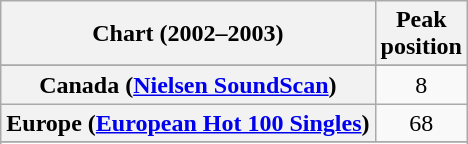<table class="wikitable sortable plainrowheaders">
<tr>
<th>Chart (2002–2003)</th>
<th>Peak<br>position</th>
</tr>
<tr>
</tr>
<tr>
<th scope="row">Canada (<a href='#'>Nielsen SoundScan</a>)</th>
<td align="center">8</td>
</tr>
<tr>
<th scope="row">Europe (<a href='#'>European Hot 100 Singles</a>)</th>
<td align="center">68</td>
</tr>
<tr>
</tr>
<tr>
</tr>
<tr>
</tr>
<tr>
</tr>
<tr>
</tr>
<tr>
</tr>
<tr>
</tr>
<tr>
</tr>
<tr>
</tr>
</table>
